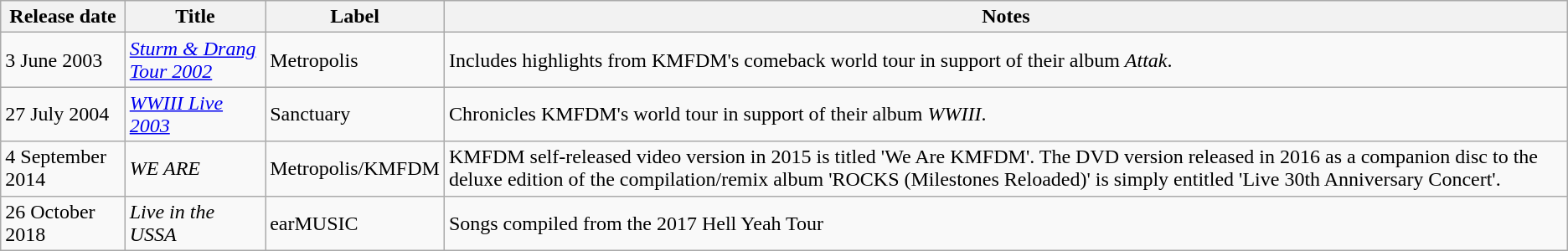<table class="wikitable">
<tr>
<th>Release date</th>
<th>Title</th>
<th>Label</th>
<th>Notes</th>
</tr>
<tr>
<td>3 June 2003</td>
<td><em><a href='#'>Sturm & Drang Tour 2002</a></em></td>
<td>Metropolis</td>
<td>Includes highlights from KMFDM's comeback world tour in support of their album <em>Attak</em>.</td>
</tr>
<tr>
<td>27 July 2004</td>
<td><em><a href='#'>WWIII Live 2003</a></em></td>
<td>Sanctuary</td>
<td>Chronicles KMFDM's world tour in support of their album <em>WWIII</em>.</td>
</tr>
<tr>
<td>4 September 2014</td>
<td><em>WE ARE</em></td>
<td>Metropolis/KMFDM</td>
<td>KMFDM self-released video version in 2015 is titled 'We Are KMFDM'. The DVD version released in 2016 as a companion disc to the deluxe edition of the compilation/remix album 'ROCKS (Milestones Reloaded)' is simply entitled 'Live 30th Anniversary Concert'.</td>
</tr>
<tr>
<td>26 October 2018</td>
<td><em>Live in the USSA</em></td>
<td>earMUSIC</td>
<td>Songs compiled from the 2017 Hell Yeah Tour</td>
</tr>
</table>
